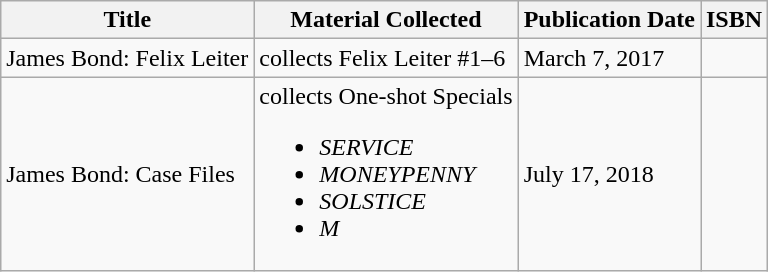<table class="wikitable">
<tr>
<th>Title</th>
<th>Material Collected</th>
<th>Publication Date</th>
<th>ISBN</th>
</tr>
<tr>
<td>James Bond: Felix Leiter</td>
<td>collects Felix Leiter #1–6</td>
<td>March 7, 2017</td>
<td></td>
</tr>
<tr>
<td>James Bond: Case Files</td>
<td>collects One-shot Specials<br><ul><li><em>SERVICE</em></li><li><em>MONEYPENNY</em></li><li><em>SOLSTICE</em></li><li><em>M</em></li></ul></td>
<td>July 17, 2018</td>
<td></td>
</tr>
</table>
